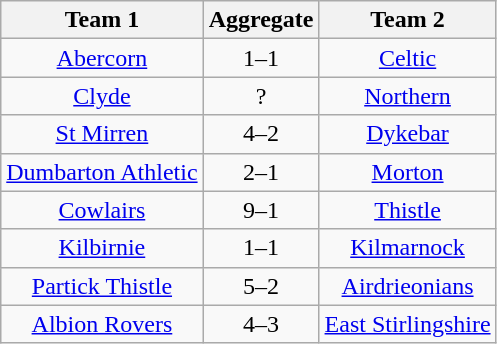<table class="wikitable" style="text-align: center">
<tr>
<th>Team 1</th>
<th>Aggregate</th>
<th>Team 2</th>
</tr>
<tr>
<td><a href='#'>Abercorn</a></td>
<td>1–1</td>
<td><a href='#'>Celtic</a></td>
</tr>
<tr>
<td><a href='#'>Clyde</a></td>
<td>?</td>
<td><a href='#'>Northern</a></td>
</tr>
<tr>
<td><a href='#'>St Mirren</a></td>
<td>4–2</td>
<td><a href='#'>Dykebar</a></td>
</tr>
<tr>
<td><a href='#'>Dumbarton Athletic</a></td>
<td>2–1</td>
<td><a href='#'>Morton</a></td>
</tr>
<tr>
<td><a href='#'>Cowlairs</a></td>
<td>9–1</td>
<td><a href='#'>Thistle</a></td>
</tr>
<tr>
<td><a href='#'>Kilbirnie</a></td>
<td>1–1</td>
<td><a href='#'>Kilmarnock</a></td>
</tr>
<tr>
<td><a href='#'>Partick Thistle</a></td>
<td>5–2</td>
<td><a href='#'>Airdrieonians</a></td>
</tr>
<tr>
<td><a href='#'>Albion Rovers</a></td>
<td>4–3</td>
<td><a href='#'>East Stirlingshire</a></td>
</tr>
</table>
